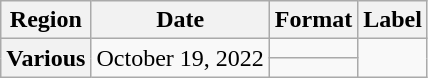<table class="wikitable plainrowheaders">
<tr>
<th>Region</th>
<th>Date</th>
<th>Format</th>
<th>Label</th>
</tr>
<tr>
<th rowspan="2" scope="row">Various</th>
<td rowspan="2">October 19, 2022</td>
<td></td>
<td rowspan="2"></td>
</tr>
<tr>
<td></td>
</tr>
</table>
